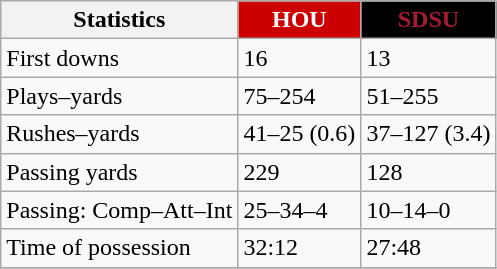<table class="wikitable">
<tr>
<th>Statistics</th>
<th style="background:#cc0000; color:white">HOU</th>
<th style="background:#000000; color:#a81933">SDSU</th>
</tr>
<tr>
<td>First downs</td>
<td>16</td>
<td>13</td>
</tr>
<tr>
<td>Plays–yards</td>
<td>75–254</td>
<td>51–255</td>
</tr>
<tr>
<td>Rushes–yards</td>
<td>41–25 (0.6)</td>
<td>37–127 (3.4)</td>
</tr>
<tr>
<td>Passing yards</td>
<td>229</td>
<td>128</td>
</tr>
<tr>
<td>Passing: Comp–Att–Int</td>
<td>25–34–4</td>
<td>10–14–0</td>
</tr>
<tr>
<td>Time of possession</td>
<td>32:12</td>
<td>27:48</td>
</tr>
<tr>
</tr>
</table>
